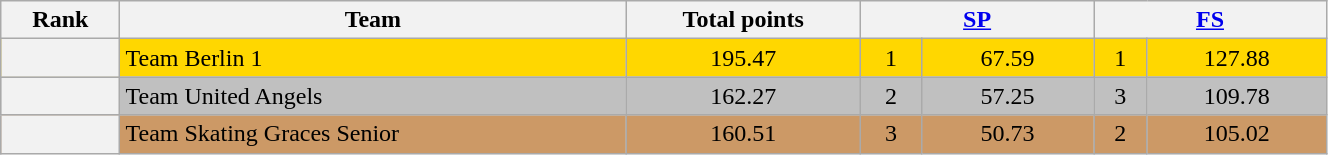<table class="wikitable sortable" style="text-align:center;" width="70%">
<tr>
<th scope="col">Rank</th>
<th scope="col">Team</th>
<th scope="col">Total points</th>
<th scope="col" colspan="2" width="80px"><a href='#'>SP</a></th>
<th scope="col" colspan="2" width="80px"><a href='#'>FS</a></th>
</tr>
<tr bgcolor="gold">
<th scope="row"></th>
<td align="left">Team Berlin 1</td>
<td>195.47</td>
<td>1</td>
<td>67.59</td>
<td>1</td>
<td>127.88</td>
</tr>
<tr bgcolor="silver">
<th scope="row"></th>
<td align="left">Team United Angels</td>
<td>162.27</td>
<td>2</td>
<td>57.25</td>
<td>3</td>
<td>109.78</td>
</tr>
<tr bgcolor="cc9966">
<th scope="row"></th>
<td align="left">Team Skating Graces Senior</td>
<td>160.51</td>
<td>3</td>
<td>50.73</td>
<td>2</td>
<td>105.02</td>
</tr>
</table>
